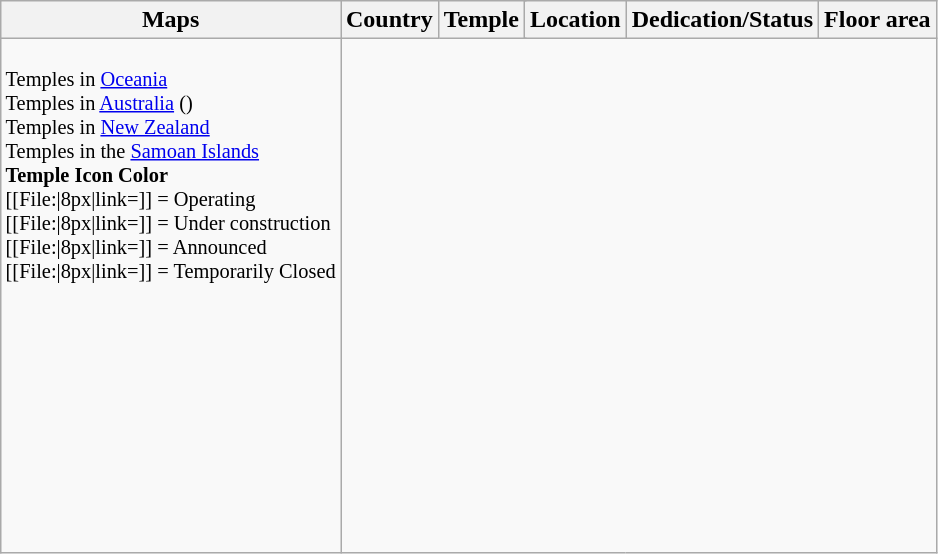<table border=1 class="wikitable">
<tr>
<th>Maps</th>
<th>Country</th>
<th colspan=3>Temple</th>
<th>Location</th>
<th>Dedication/Status</th>
<th>Floor area</th>
</tr>
<tr>
<td rowspan=24 style="font-size: 85%;"><br>Temples in <a href='#'>Oceania</a><br>
Temples in <a href='#'>Australia</a> ()<br>Temples in <a href='#'>New Zealand</a><br>
Temples in the <a href='#'>Samoan Islands</a><br><strong>Temple Icon Color</strong><br>
[[File:|8px|link=]] = Operating<br>
[[File:|8px|link=]] = Under construction<br>
[[File:|8px|link=]] = Announced<br>
[[File:|8px|link=]] = Temporarily Closed<br>
<br>






<br>
<br>

<br>
<br>
<br>
<br>


<br>
<br>


<br>

<br>
</td>
</tr>
</table>
